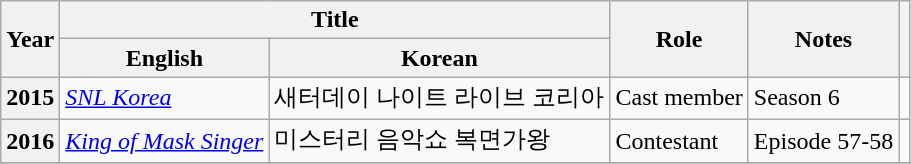<table class="wikitable sortable plainrowheaders">
<tr>
<th scope="col" rowspan="2">Year</th>
<th scope="col" colspan="2">Title</th>
<th scope="col" rowspan="2">Role</th>
<th scope="col" rowspan="2">Notes</th>
<th scope="col" rowspan="2" class="unsortable"></th>
</tr>
<tr>
<th scope="col">English</th>
<th scope="col">Korean</th>
</tr>
<tr>
<th scope="row">2015</th>
<td><em><a href='#'>SNL Korea</a></em></td>
<td>새터데이 나이트 라이브 코리아</td>
<td>Cast member</td>
<td>Season 6</td>
<td style="text-align:center"></td>
</tr>
<tr>
<th scope="row">2016</th>
<td><em><a href='#'>King of Mask Singer</a></em></td>
<td>미스터리 음악쇼 복면가왕</td>
<td>Contestant</td>
<td>Episode 57-58</td>
<td style="text-align:center"></td>
</tr>
<tr>
</tr>
</table>
